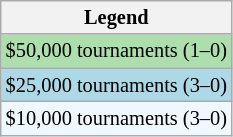<table class=wikitable style="font-size:85%">
<tr>
<th>Legend</th>
</tr>
<tr style="background:#addfad;">
<td>$50,000 tournaments (1–0)</td>
</tr>
<tr style="background:lightblue;">
<td>$25,000 tournaments (3–0)</td>
</tr>
<tr style="background:#f0f8ff;">
<td>$10,000 tournaments (3–0)</td>
</tr>
</table>
